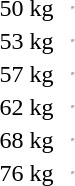<table>
<tr>
<td>50 kg</td>
<td></td>
<td></td>
<td><hr></td>
</tr>
<tr>
<td>53 kg</td>
<td></td>
<td></td>
<td><hr></td>
</tr>
<tr>
<td>57 kg</td>
<td></td>
<td></td>
<td><hr></td>
</tr>
<tr>
<td>62 kg</td>
<td></td>
<td></td>
<td><hr></td>
</tr>
<tr>
<td>68 kg</td>
<td></td>
<td></td>
<td><hr></td>
</tr>
<tr>
<td>76 kg</td>
<td></td>
<td></td>
<td><hr></td>
</tr>
</table>
